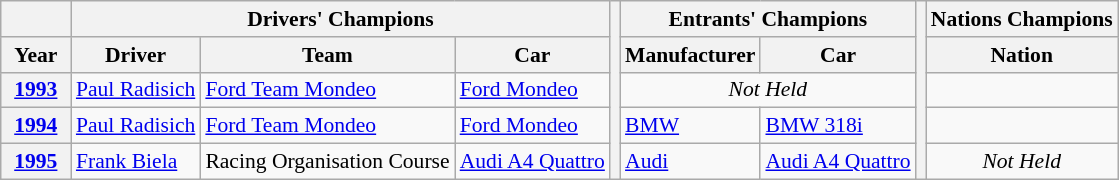<table class="wikitable" style="font-size: 90%;">
<tr>
<th></th>
<th colspan="3" align="center">Drivers' Champions</th>
<th rowspan="5"></th>
<th colspan="2" align="center">Entrants' Champions</th>
<th rowspan="5"></th>
<th align="center">Nations Champions</th>
</tr>
<tr>
<th width="40px">Year</th>
<th>Driver</th>
<th>Team</th>
<th>Car</th>
<th>Manufacturer</th>
<th>Car</th>
<th>Nation</th>
</tr>
<tr>
<th><a href='#'>1993</a></th>
<td> <a href='#'>Paul Radisich</a></td>
<td> <a href='#'>Ford Team Mondeo</a></td>
<td><a href='#'>Ford Mondeo</a></td>
<td colspan="2" align="center"><em>Not Held</em></td>
<td></td>
</tr>
<tr>
<th><a href='#'>1994</a></th>
<td> <a href='#'>Paul Radisich</a></td>
<td> <a href='#'>Ford Team Mondeo</a></td>
<td><a href='#'>Ford Mondeo</a></td>
<td> <a href='#'>BMW</a></td>
<td><a href='#'>BMW 318i</a></td>
<td></td>
</tr>
<tr>
<th><a href='#'>1995</a></th>
<td> <a href='#'>Frank Biela</a></td>
<td> Racing Organisation Course</td>
<td><a href='#'>Audi A4 Quattro</a></td>
<td> <a href='#'>Audi</a></td>
<td><a href='#'>Audi A4 Quattro</a></td>
<td align="center"><em>Not Held</em></td>
</tr>
</table>
